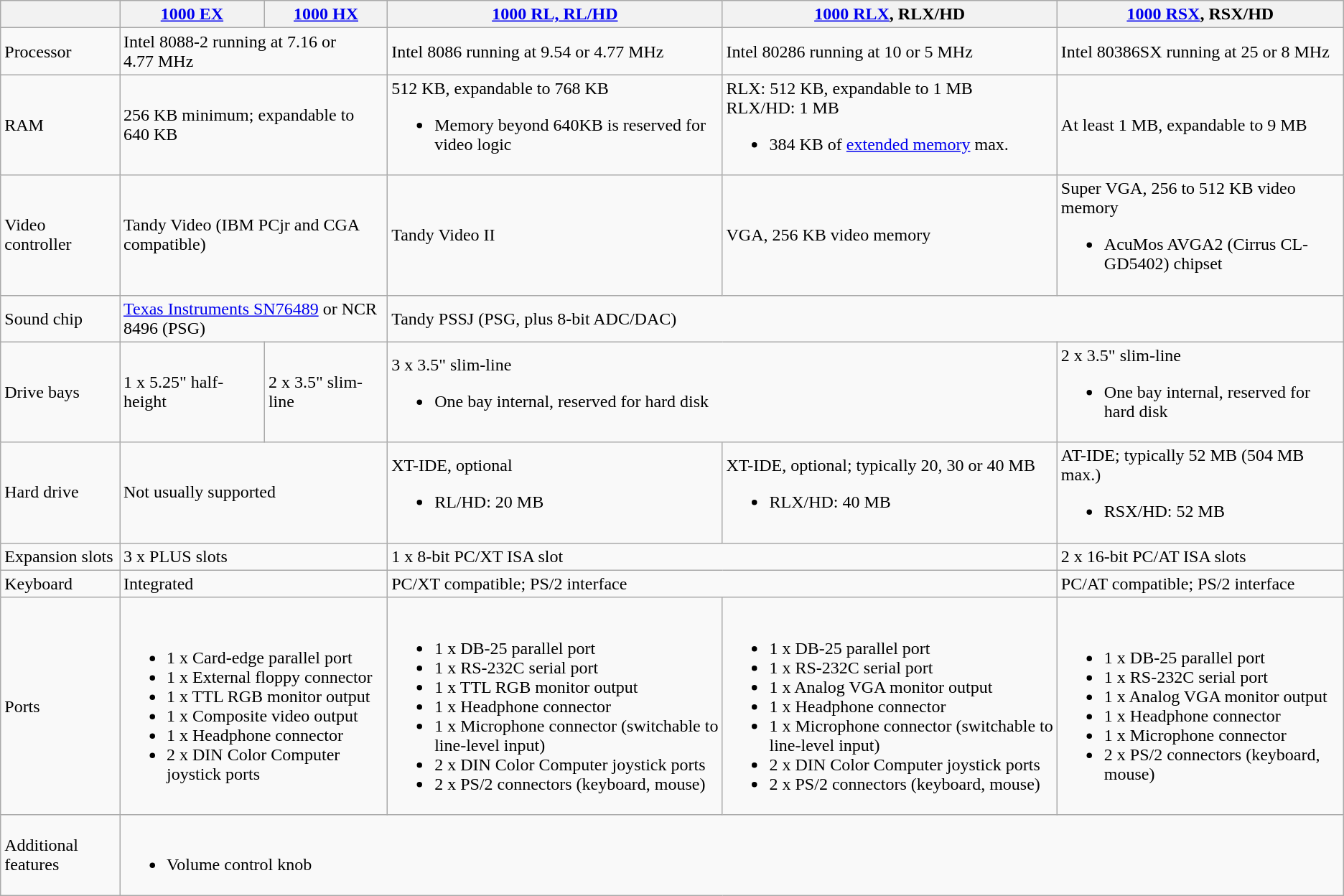<table class="wikitable">
<tr>
<th></th>
<th><a href='#'>1000 EX</a></th>
<th><a href='#'>1000 HX</a></th>
<th><a href='#'>1000 RL, RL/HD</a></th>
<th><a href='#'>1000 RLX</a>, RLX/HD</th>
<th><a href='#'>1000 RSX</a>, RSX/HD</th>
</tr>
<tr>
<td>Processor</td>
<td colspan="2">Intel 8088-2 running at 7.16 or 4.77 MHz</td>
<td>Intel 8086 running at 9.54 or 4.77 MHz</td>
<td>Intel 80286 running at 10 or 5 MHz</td>
<td>Intel 80386SX running at 25 or 8 MHz</td>
</tr>
<tr>
<td>RAM</td>
<td colspan="2">256 KB minimum; expandable to 640 KB</td>
<td>512 KB, expandable to 768 KB<br><ul><li>Memory beyond 640KB is reserved for video logic</li></ul></td>
<td>RLX: 512 KB, expandable to 1 MB<br>RLX/HD: 1 MB<br><ul><li>384 KB of <a href='#'>extended memory</a> max.</li></ul></td>
<td>At least 1 MB, expandable to 9 MB</td>
</tr>
<tr>
<td>Video controller</td>
<td colspan="2">Tandy Video (IBM PCjr and CGA compatible)</td>
<td>Tandy Video II</td>
<td>VGA, 256 KB video memory</td>
<td>Super VGA, 256 to 512 KB video memory<br><ul><li>AcuMos AVGA2 (Cirrus CL-GD5402) chipset</li></ul></td>
</tr>
<tr>
<td>Sound chip</td>
<td colspan="2"><a href='#'>Texas Instruments SN76489</a> or NCR 8496 (PSG)</td>
<td colspan="3">Tandy PSSJ (PSG, plus 8-bit ADC/DAC)</td>
</tr>
<tr>
<td>Drive bays</td>
<td>1 x 5.25" half-height</td>
<td>2 x 3.5" slim-line</td>
<td colspan="2">3 x 3.5" slim-line<br><ul><li>One bay internal, reserved for hard disk</li></ul></td>
<td>2 x 3.5" slim-line<br><ul><li>One bay internal, reserved for hard disk</li></ul></td>
</tr>
<tr>
<td>Hard drive</td>
<td colspan="2">Not usually supported</td>
<td>XT-IDE, optional<br><ul><li>RL/HD: 20 MB</li></ul></td>
<td>XT-IDE, optional; typically 20, 30 or 40 MB<br><ul><li>RLX/HD: 40 MB</li></ul></td>
<td>AT-IDE; typically 52 MB (504 MB max.)<br><ul><li>RSX/HD: 52 MB</li></ul></td>
</tr>
<tr>
<td>Expansion slots</td>
<td colspan="2">3 x PLUS slots</td>
<td colspan="2">1 x 8-bit PC/XT ISA slot</td>
<td>2 x 16-bit PC/AT ISA slots</td>
</tr>
<tr>
<td>Keyboard</td>
<td colspan="2">Integrated</td>
<td colspan="2">PC/XT compatible; PS/2 interface</td>
<td>PC/AT compatible; PS/2 interface</td>
</tr>
<tr>
<td>Ports</td>
<td colspan="2"><br><ul><li>1 x Card-edge parallel port</li><li>1 x External floppy connector</li><li>1 x TTL RGB monitor output</li><li>1 x Composite video output</li><li>1 x Headphone connector</li><li>2 x DIN Color Computer joystick ports</li></ul></td>
<td><br><ul><li>1 x DB-25 parallel port</li><li>1 x RS-232C serial port</li><li>1 x TTL RGB monitor output</li><li>1 x Headphone connector</li><li>1 x Microphone connector (switchable to line-level input)</li><li>2 x DIN Color Computer joystick ports</li><li>2 x PS/2 connectors (keyboard, mouse)</li></ul></td>
<td><br><ul><li>1 x DB-25 parallel port</li><li>1 x RS-232C serial port</li><li>1 x Analog VGA monitor output</li><li>1 x Headphone connector</li><li>1 x Microphone connector (switchable to line-level input)</li><li>2 x DIN Color Computer joystick ports</li><li>2 x PS/2 connectors (keyboard, mouse)</li></ul></td>
<td><br><ul><li>1 x DB-25 parallel port</li><li>1 x RS-232C serial port</li><li>1 x Analog VGA monitor output</li><li>1 x Headphone connector</li><li>1 x Microphone connector</li><li>2 x PS/2 connectors (keyboard, mouse)</li></ul></td>
</tr>
<tr>
<td>Additional features</td>
<td colspan="5"><br><ul><li>Volume control knob</li></ul></td>
</tr>
</table>
